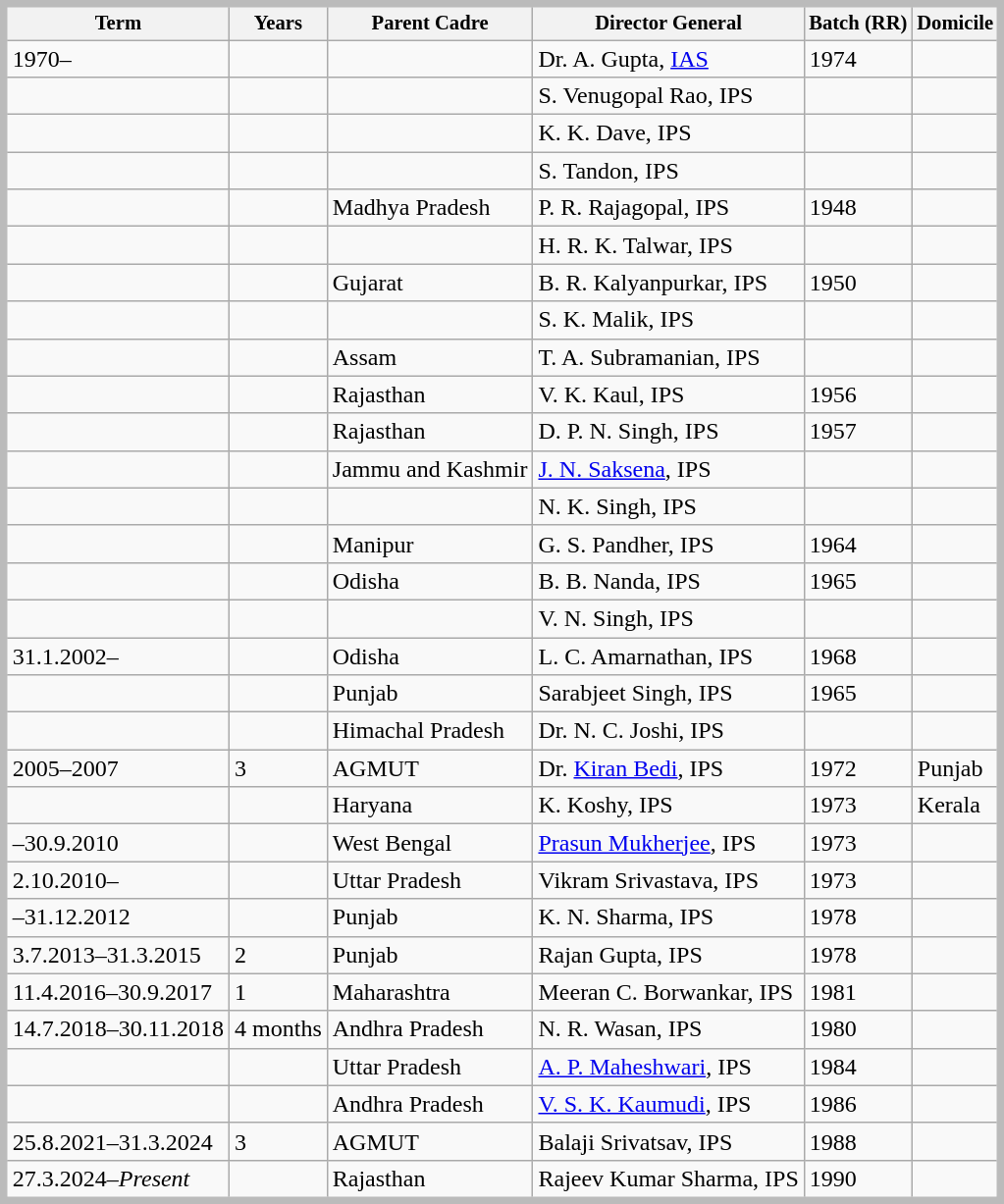<table class="wikitable" style="border: 5px solid #BBB; margin: .96em 0 0 .9em;">
<tr style="font-size: 86%;">
<th>Term</th>
<th>Years</th>
<th>Parent Cadre</th>
<th>Director General</th>
<th>Batch (RR)</th>
<th>Domicile</th>
</tr>
<tr>
<td>1970–</td>
<td></td>
<td></td>
<td>Dr. A. Gupta, <a href='#'>IAS</a></td>
<td>1974</td>
<td></td>
</tr>
<tr>
<td></td>
<td></td>
<td></td>
<td>S. Venugopal Rao, IPS</td>
<td></td>
<td></td>
</tr>
<tr>
<td></td>
<td></td>
<td></td>
<td>K. K. Dave, IPS</td>
<td></td>
<td></td>
</tr>
<tr>
<td></td>
<td></td>
<td></td>
<td>S. Tandon, IPS</td>
<td></td>
<td></td>
</tr>
<tr>
<td></td>
<td></td>
<td>Madhya Pradesh</td>
<td>P. R. Rajagopal, IPS</td>
<td>1948</td>
<td></td>
</tr>
<tr>
<td></td>
<td></td>
<td></td>
<td>H. R. K. Talwar, IPS</td>
<td></td>
<td></td>
</tr>
<tr>
<td></td>
<td></td>
<td>Gujarat</td>
<td>B. R. Kalyanpurkar, IPS</td>
<td>1950</td>
<td></td>
</tr>
<tr>
<td></td>
<td></td>
<td></td>
<td>S. K. Malik, IPS</td>
<td></td>
<td></td>
</tr>
<tr>
<td></td>
<td></td>
<td>Assam</td>
<td>T. A. Subramanian, IPS</td>
<td></td>
<td></td>
</tr>
<tr>
<td></td>
<td></td>
<td>Rajasthan</td>
<td>V. K. Kaul, IPS</td>
<td>1956</td>
<td></td>
</tr>
<tr>
<td></td>
<td></td>
<td>Rajasthan</td>
<td>D. P. N. Singh, IPS</td>
<td>1957</td>
<td></td>
</tr>
<tr>
<td></td>
<td></td>
<td>Jammu and Kashmir</td>
<td><a href='#'>J. N. Saksena</a>, IPS</td>
<td></td>
<td></td>
</tr>
<tr>
<td></td>
<td></td>
<td></td>
<td>N. K. Singh, IPS</td>
<td></td>
<td></td>
</tr>
<tr>
<td></td>
<td></td>
<td>Manipur</td>
<td>G. S. Pandher, IPS</td>
<td>1964</td>
<td></td>
</tr>
<tr>
<td></td>
<td></td>
<td>Odisha</td>
<td>B. B. Nanda, IPS</td>
<td>1965</td>
<td></td>
</tr>
<tr>
<td></td>
<td></td>
<td></td>
<td>V. N. Singh, IPS</td>
<td></td>
<td></td>
</tr>
<tr>
<td>31.1.2002–</td>
<td></td>
<td>Odisha</td>
<td>L. C. Amarnathan, IPS</td>
<td>1968</td>
<td></td>
</tr>
<tr>
<td></td>
<td></td>
<td>Punjab</td>
<td>Sarabjeet Singh, IPS</td>
<td>1965</td>
<td></td>
</tr>
<tr>
<td></td>
<td></td>
<td>Himachal Pradesh</td>
<td>Dr. N. C. Joshi, IPS</td>
<td></td>
<td></td>
</tr>
<tr>
<td>2005–2007</td>
<td>3</td>
<td>AGMUT</td>
<td>Dr. <a href='#'>Kiran Bedi</a>, IPS</td>
<td>1972</td>
<td>Punjab</td>
</tr>
<tr>
<td></td>
<td></td>
<td>Haryana</td>
<td>K. Koshy, IPS</td>
<td>1973</td>
<td>Kerala</td>
</tr>
<tr>
<td>–30.9.2010</td>
<td></td>
<td>West Bengal</td>
<td><a href='#'>Prasun Mukherjee</a>, IPS</td>
<td>1973</td>
<td></td>
</tr>
<tr>
<td>2.10.2010–</td>
<td></td>
<td>Uttar Pradesh</td>
<td>Vikram Srivastava, IPS</td>
<td>1973</td>
<td></td>
</tr>
<tr>
<td>–31.12.2012</td>
<td></td>
<td>Punjab</td>
<td>K. N. Sharma, IPS</td>
<td>1978</td>
<td></td>
</tr>
<tr>
<td>3.7.2013–31.3.2015</td>
<td>2</td>
<td>Punjab</td>
<td>Rajan Gupta, IPS</td>
<td>1978</td>
<td></td>
</tr>
<tr>
<td>11.4.2016–30.9.2017</td>
<td>1</td>
<td>Maharashtra</td>
<td>Meeran C. Borwankar, IPS</td>
<td>1981</td>
<td></td>
</tr>
<tr>
<td>14.7.2018–30.11.2018</td>
<td>4 months</td>
<td>Andhra Pradesh</td>
<td>N. R. Wasan, IPS</td>
<td>1980</td>
<td></td>
</tr>
<tr>
<td></td>
<td></td>
<td>Uttar Pradesh</td>
<td><a href='#'>A. P. Maheshwari</a>, IPS</td>
<td>1984</td>
<td></td>
</tr>
<tr>
<td></td>
<td></td>
<td>Andhra Pradesh</td>
<td><a href='#'>V. S. K. Kaumudi</a>, IPS</td>
<td>1986</td>
<td></td>
</tr>
<tr>
<td>25.8.2021–31.3.2024</td>
<td>3</td>
<td>AGMUT</td>
<td>Balaji Srivatsav, IPS</td>
<td>1988</td>
<td></td>
</tr>
<tr>
<td>27.3.2024–<em>Present</em></td>
<td></td>
<td>Rajasthan</td>
<td>Rajeev Kumar Sharma, IPS</td>
<td>1990</td>
<td></td>
</tr>
</table>
